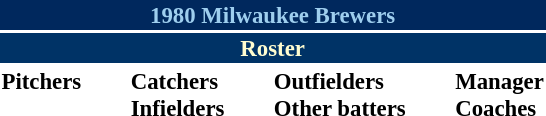<table class="toccolours" style="font-size: 95%;">
<tr>
<th colspan="10" style="background-color: #00285D; color: #9ECEEE; text-align: center;">1980 Milwaukee Brewers</th>
</tr>
<tr>
<td colspan="10" style="background-color: #003366; color: #FFFDD0; text-align: center;"><strong>Roster</strong></td>
</tr>
<tr>
<td valign="top"><strong>Pitchers</strong><br>













</td>
<td width="25px"></td>
<td valign="top"><strong>Catchers</strong><br>


<strong>Infielders</strong>






</td>
<td width="25px"></td>
<td valign="top"><strong>Outfielders</strong><br>






<strong>Other batters</strong>
</td>
<td width="25px"></td>
<td valign="top"><strong>Manager</strong><br>

<strong>Coaches</strong>






</td>
</tr>
</table>
